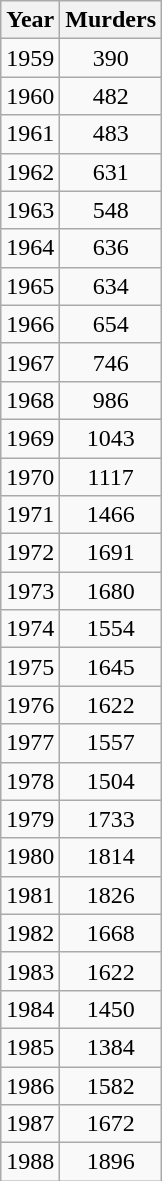<table class="wikitable">
<tr>
<th>Year</th>
<th>Murders</th>
</tr>
<tr>
<td>1959</td>
<td align=center>390</td>
</tr>
<tr>
<td>1960</td>
<td align=center>482</td>
</tr>
<tr>
<td>1961</td>
<td align=center>483</td>
</tr>
<tr>
<td>1962</td>
<td align=center>631</td>
</tr>
<tr>
<td>1963</td>
<td align=center>548</td>
</tr>
<tr>
<td>1964</td>
<td align=center>636</td>
</tr>
<tr>
<td>1965</td>
<td align=center>634</td>
</tr>
<tr>
<td>1966</td>
<td align=center>654</td>
</tr>
<tr>
<td>1967</td>
<td align=center>746</td>
</tr>
<tr>
<td>1968</td>
<td align=center>986</td>
</tr>
<tr>
<td>1969</td>
<td align=center>1043</td>
</tr>
<tr>
<td>1970</td>
<td align=center>1117</td>
</tr>
<tr>
<td>1971</td>
<td align=center>1466</td>
</tr>
<tr>
<td>1972</td>
<td align=center>1691</td>
</tr>
<tr>
<td>1973</td>
<td align=center>1680</td>
</tr>
<tr>
<td>1974</td>
<td align=center>1554</td>
</tr>
<tr>
<td>1975</td>
<td align=center>1645</td>
</tr>
<tr>
<td>1976</td>
<td align=center>1622</td>
</tr>
<tr>
<td>1977</td>
<td align=center>1557</td>
</tr>
<tr>
<td>1978</td>
<td align=center>1504</td>
</tr>
<tr>
<td>1979</td>
<td align=center>1733</td>
</tr>
<tr>
<td>1980</td>
<td align=center>1814</td>
</tr>
<tr>
<td>1981</td>
<td align=center>1826</td>
</tr>
<tr>
<td>1982</td>
<td align=center>1668</td>
</tr>
<tr>
<td>1983</td>
<td align=center>1622</td>
</tr>
<tr>
<td>1984</td>
<td align=center>1450</td>
</tr>
<tr>
<td>1985</td>
<td align=center>1384</td>
</tr>
<tr>
<td>1986</td>
<td align=center>1582</td>
</tr>
<tr>
<td>1987</td>
<td align=center>1672</td>
</tr>
<tr>
<td>1988</td>
<td align=center>1896</td>
</tr>
</table>
